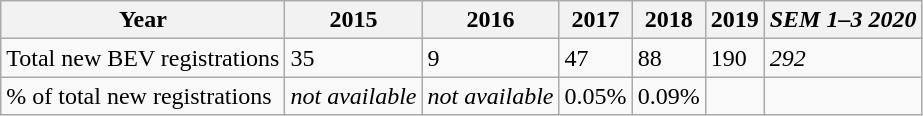<table class="wikitable">
<tr>
<th>Year</th>
<th>2015</th>
<th>2016</th>
<th>2017</th>
<th>2018</th>
<th>2019</th>
<th><em>SEM 1–3 2020</em></th>
</tr>
<tr>
<td>Total new BEV registrations</td>
<td>35</td>
<td>9</td>
<td>47</td>
<td>88</td>
<td>190</td>
<td><em>292</em></td>
</tr>
<tr>
<td>% of total new registrations</td>
<td><em>not available</em></td>
<td><em>not available</em></td>
<td>0.05%</td>
<td>0.09%</td>
<td></td>
<td></td>
</tr>
</table>
